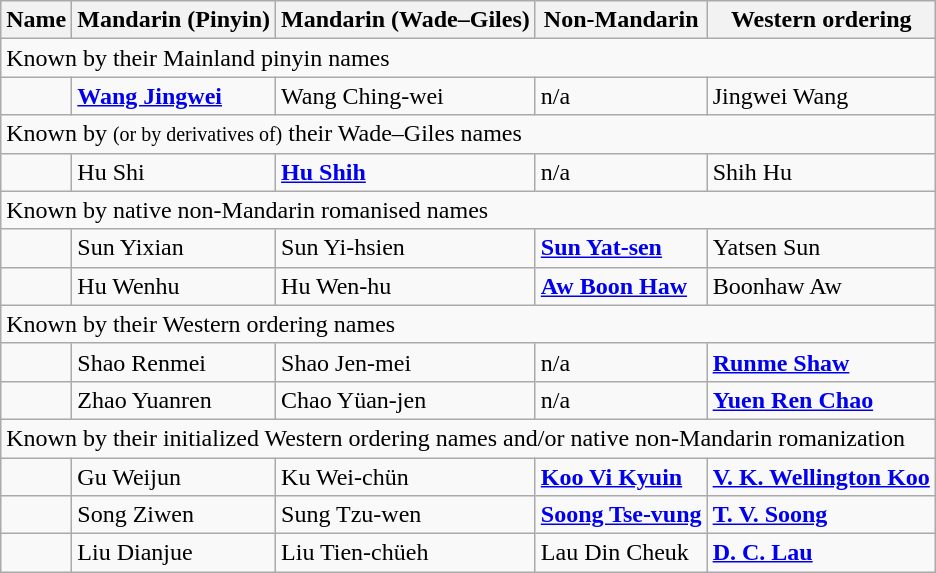<table class="wikitable">
<tr>
<th>Name</th>
<th>Mandarin (Pinyin)</th>
<th>Mandarin (Wade–Giles)</th>
<th>Non-Mandarin</th>
<th>Western ordering</th>
</tr>
<tr>
<td colspan="5" align="left">Known by their Mainland pinyin names</td>
</tr>
<tr>
<td></td>
<td><strong><a href='#'>Wang Jingwei</a></strong></td>
<td>Wang Ching-wei</td>
<td>n/a</td>
<td>Jingwei Wang</td>
</tr>
<tr>
<td colspan="5" align="left">Known by <small>(or by derivatives of)</small> their Wade–Giles names</td>
</tr>
<tr>
<td></td>
<td>Hu Shi</td>
<td><strong><a href='#'>Hu Shih</a></strong></td>
<td>n/a</td>
<td>Shih Hu</td>
</tr>
<tr>
<td colspan="5" align="left">Known by native non-Mandarin romanised names</td>
</tr>
<tr>
<td></td>
<td>Sun Yixian</td>
<td>Sun Yi-hsien</td>
<td><strong><a href='#'>Sun Yat-sen</a></strong></td>
<td>Yatsen Sun</td>
</tr>
<tr>
<td></td>
<td>Hu Wenhu</td>
<td>Hu Wen-hu</td>
<td><strong><a href='#'>Aw Boon Haw</a></strong></td>
<td>Boonhaw Aw</td>
</tr>
<tr>
<td colspan="5" align="left">Known by their Western ordering names</td>
</tr>
<tr>
<td></td>
<td>Shao Renmei</td>
<td>Shao Jen-mei</td>
<td>n/a</td>
<td><strong><a href='#'>Runme Shaw</a></strong></td>
</tr>
<tr>
<td></td>
<td>Zhao Yuanren</td>
<td>Chao Yüan-jen</td>
<td>n/a</td>
<td><strong><a href='#'>Yuen Ren Chao</a></strong></td>
</tr>
<tr>
<td colspan="5" align="left">Known by their initialized Western ordering names and/or native non-Mandarin romanization</td>
</tr>
<tr>
<td></td>
<td>Gu Weijun</td>
<td>Ku Wei-chün</td>
<td><strong><a href='#'>Koo Vi Kyuin</a></strong></td>
<td><strong><a href='#'>V. K. Wellington Koo</a></strong></td>
</tr>
<tr>
<td></td>
<td>Song Ziwen</td>
<td>Sung Tzu-wen</td>
<td><strong><a href='#'>Soong Tse-vung</a></strong></td>
<td><strong><a href='#'>T. V. Soong</a></strong></td>
</tr>
<tr>
<td></td>
<td>Liu Dianjue</td>
<td>Liu Tien-chüeh</td>
<td>Lau Din Cheuk</td>
<td><strong><a href='#'>D. C. Lau</a></strong></td>
</tr>
</table>
